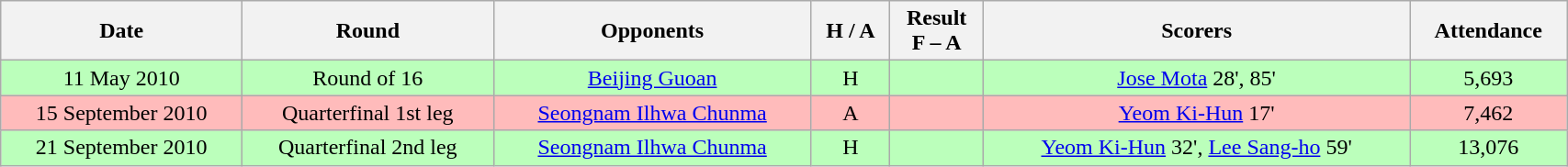<table class="wikitable" style="text-align:center; width:90%">
<tr>
<th>Date</th>
<th>Round</th>
<th>Opponents</th>
<th>H / A</th>
<th>Result<br>F – A</th>
<th>Scorers</th>
<th>Attendance</th>
</tr>
<tr bgcolor="#bbffbb">
<td>11 May 2010</td>
<td>Round of 16</td>
<td> <a href='#'>Beijing Guoan</a></td>
<td>H</td>
<td></td>
<td><a href='#'>Jose Mota</a> 28', 85'</td>
<td>5,693</td>
</tr>
<tr bgcolor="#ffbbbb">
<td>15 September 2010</td>
<td>Quarterfinal 1st leg</td>
<td> <a href='#'>Seongnam Ilhwa Chunma</a></td>
<td>A</td>
<td></td>
<td><a href='#'>Yeom Ki-Hun</a> 17'</td>
<td>7,462</td>
</tr>
<tr bgcolor="#bbffbb">
<td>21 September 2010</td>
<td>Quarterfinal 2nd leg</td>
<td> <a href='#'>Seongnam Ilhwa Chunma</a></td>
<td>H</td>
<td></td>
<td><a href='#'>Yeom Ki-Hun</a> 32', <a href='#'>Lee Sang-ho</a> 59'</td>
<td>13,076</td>
</tr>
</table>
